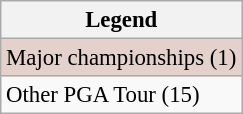<table class="wikitable" style="font-size:95%;">
<tr>
<th>Legend</th>
</tr>
<tr style="background:#e5d1cb;">
<td>Major championships (1)</td>
</tr>
<tr>
<td>Other PGA Tour (15)</td>
</tr>
</table>
